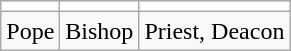<table class="wikitable">
<tr style="background-color:white">
<td></td>
<td></td>
<td></td>
</tr>
<tr style="text-align:center">
<td>Pope</td>
<td>Bishop</td>
<td>Priest, Deacon</td>
</tr>
</table>
